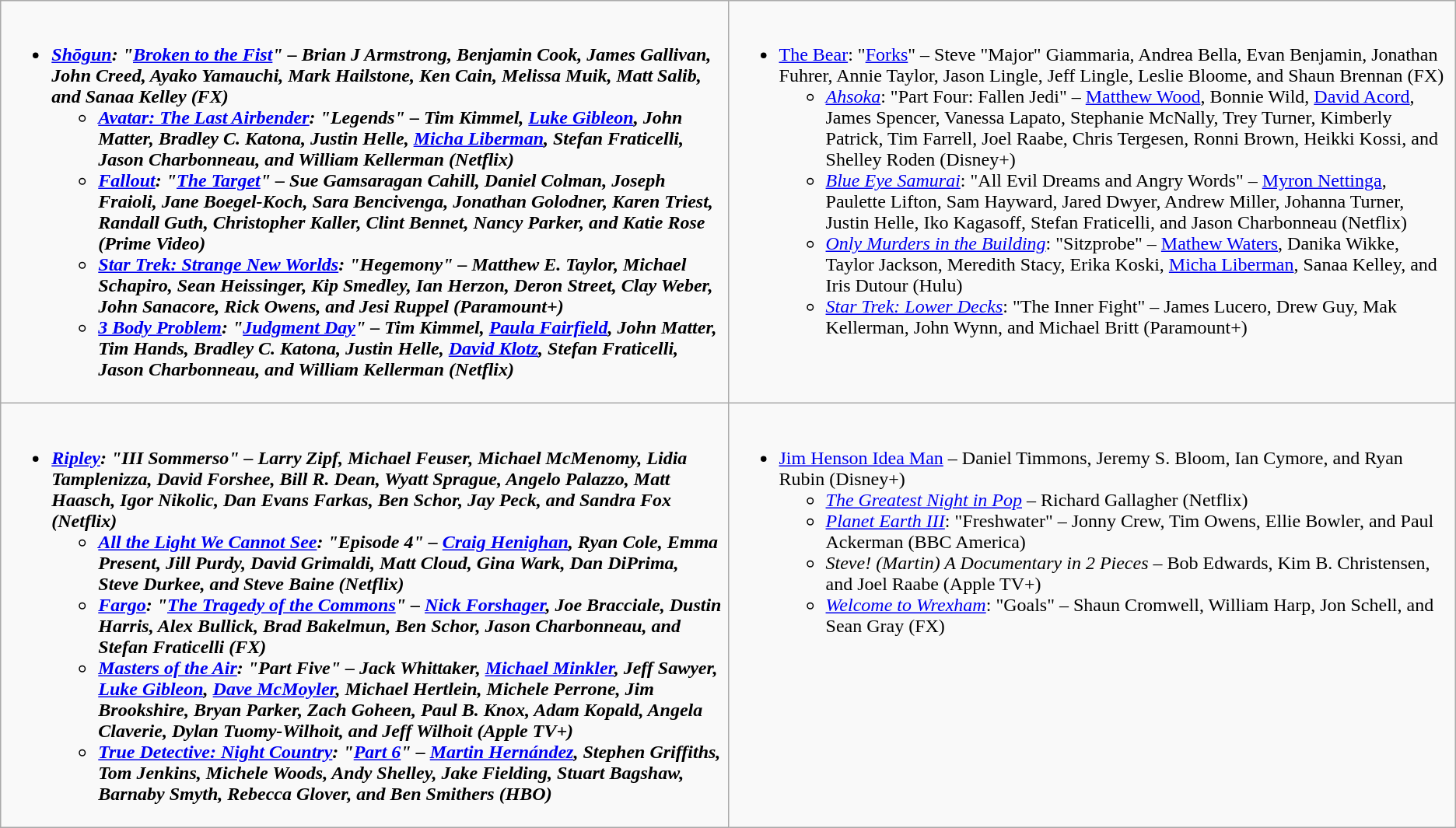<table class="wikitable">
<tr>
<td style="vertical-align:top;" width="50%"><br><ul><li><strong><em><a href='#'>Shōgun</a><em>: "<a href='#'>Broken to the Fist</a>" – Brian J Armstrong, Benjamin Cook, James Gallivan, John Creed, Ayako Yamauchi, Mark Hailstone, Ken Cain, Melissa Muik, Matt Salib, and Sanaa Kelley (FX)<strong><ul><li></em><a href='#'>Avatar: The Last Airbender</a><em>: "Legends" – Tim Kimmel, <a href='#'>Luke Gibleon</a>, John Matter, Bradley C. Katona, Justin Helle, <a href='#'>Micha Liberman</a>, Stefan Fraticelli, Jason Charbonneau, and William Kellerman (Netflix)</li><li></em><a href='#'>Fallout</a><em>: "<a href='#'>The Target</a>" – Sue Gamsaragan Cahill, Daniel Colman, Joseph Fraioli, Jane Boegel-Koch, Sara Bencivenga, Jonathan Golodner, Karen Triest, Randall Guth, Christopher Kaller, Clint Bennet, Nancy Parker, and Katie Rose (Prime Video)</li><li></em><a href='#'>Star Trek: Strange New Worlds</a><em>: "Hegemony" – Matthew E. Taylor, Michael Schapiro, Sean Heissinger, Kip Smedley, Ian Herzon, Deron Street, Clay Weber, John Sanacore, Rick Owens, and Jesi Ruppel (Paramount+)</li><li></em><a href='#'>3 Body Problem</a><em>: "<a href='#'>Judgment Day</a>" – Tim Kimmel, <a href='#'>Paula Fairfield</a>, John Matter, Tim Hands, Bradley C. Katona, Justin Helle, <a href='#'>David Klotz</a>, Stefan Fraticelli, Jason Charbonneau, and William Kellerman (Netflix)</li></ul></li></ul></td>
<td style="vertical-align:top;" width="50%"><br><ul><li></em></strong><a href='#'>The Bear</a></em>: "<a href='#'>Forks</a>" – Steve "Major" Giammaria, Andrea Bella, Evan Benjamin, Jonathan Fuhrer, Annie Taylor, Jason Lingle, Jeff Lingle, Leslie Bloome, and Shaun Brennan (FX)</strong><ul><li><em><a href='#'>Ahsoka</a></em>: "Part Four: Fallen Jedi" – <a href='#'>Matthew Wood</a>, Bonnie Wild, <a href='#'>David Acord</a>, James Spencer, Vanessa Lapato, Stephanie McNally, Trey Turner, Kimberly Patrick, Tim Farrell, Joel Raabe, Chris Tergesen, Ronni Brown, Heikki Kossi, and Shelley Roden (Disney+)</li><li><em><a href='#'>Blue Eye Samurai</a></em>: "All Evil Dreams and Angry Words" – <a href='#'>Myron Nettinga</a>, Paulette Lifton, Sam Hayward, Jared Dwyer, Andrew Miller, Johanna Turner, Justin Helle, Iko Kagasoff, Stefan Fraticelli, and Jason Charbonneau (Netflix)</li><li><em><a href='#'>Only Murders in the Building</a></em>: "Sitzprobe" – <a href='#'>Mathew Waters</a>, Danika Wikke, Taylor Jackson, Meredith Stacy, Erika Koski, <a href='#'>Micha Liberman</a>, Sanaa Kelley, and Iris Dutour (Hulu)</li><li><em><a href='#'>Star Trek: Lower Decks</a></em>: "The Inner Fight" – James Lucero, Drew Guy, Mak Kellerman, John Wynn, and Michael Britt (Paramount+)</li></ul></li></ul></td>
</tr>
<tr>
<td style="vertical-align:top;" width="50%"><br><ul><li><strong><em><a href='#'>Ripley</a><em>: "III Sommerso" – Larry Zipf, Michael Feuser, Michael McMenomy, Lidia Tamplenizza, David Forshee, Bill R. Dean, Wyatt Sprague, Angelo Palazzo, Matt Haasch, Igor Nikolic, Dan Evans Farkas, Ben Schor, Jay Peck, and Sandra Fox (Netflix)<strong><ul><li></em><a href='#'>All the Light We Cannot See</a><em>: "Episode 4" – <a href='#'>Craig Henighan</a>, Ryan Cole, Emma Present, Jill Purdy, David Grimaldi, Matt Cloud, Gina Wark, Dan DiPrima, Steve Durkee, and Steve Baine (Netflix)</li><li></em><a href='#'>Fargo</a><em>: "<a href='#'>The Tragedy of the Commons</a>" – <a href='#'>Nick Forshager</a>, Joe Bracciale, Dustin Harris, Alex Bullick, Brad Bakelmun, Ben Schor, Jason Charbonneau, and Stefan Fraticelli (FX)</li><li></em><a href='#'>Masters of the Air</a><em>: "Part Five" – Jack Whittaker, <a href='#'>Michael Minkler</a>, Jeff Sawyer, <a href='#'>Luke Gibleon</a>, <a href='#'>Dave McMoyler</a>, Michael Hertlein, Michele Perrone, Jim Brookshire, Bryan Parker, Zach Goheen, Paul B. Knox, Adam Kopald, Angela Claverie, Dylan Tuomy-Wilhoit, and Jeff Wilhoit (Apple TV+)</li><li></em><a href='#'>True Detective: Night Country</a><em>: "<a href='#'>Part 6</a>" – <a href='#'>Martin Hernández</a>, Stephen Griffiths, Tom Jenkins, Michele Woods, Andy Shelley, Jake Fielding, Stuart Bagshaw, Barnaby Smyth, Rebecca Glover, and Ben Smithers (HBO)</li></ul></li></ul></td>
<td style="vertical-align:top;" width="50%"><br><ul><li></em></strong><a href='#'>Jim Henson Idea Man</a></em> – Daniel Timmons, Jeremy S. Bloom, Ian Cymore, and Ryan Rubin (Disney+)</strong><ul><li><em><a href='#'>The Greatest Night in Pop</a></em> – Richard Gallagher (Netflix)</li><li><em><a href='#'>Planet Earth III</a></em>: "Freshwater" – Jonny Crew, Tim Owens, Ellie Bowler, and Paul Ackerman (BBC America)</li><li><em>Steve! (Martin) A Documentary in 2 Pieces</em> – Bob Edwards, Kim B. Christensen, and Joel Raabe (Apple TV+)</li><li><em><a href='#'>Welcome to Wrexham</a></em>: "Goals" – Shaun Cromwell, William Harp, Jon Schell, and Sean Gray (FX)</li></ul></li></ul></td>
</tr>
</table>
